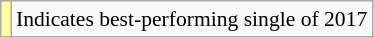<table class="wikitable" style="font-size:90%;">
<tr>
<td style="background-color:#FFFF99"></td>
<td>Indicates best-performing single of 2017</td>
</tr>
</table>
